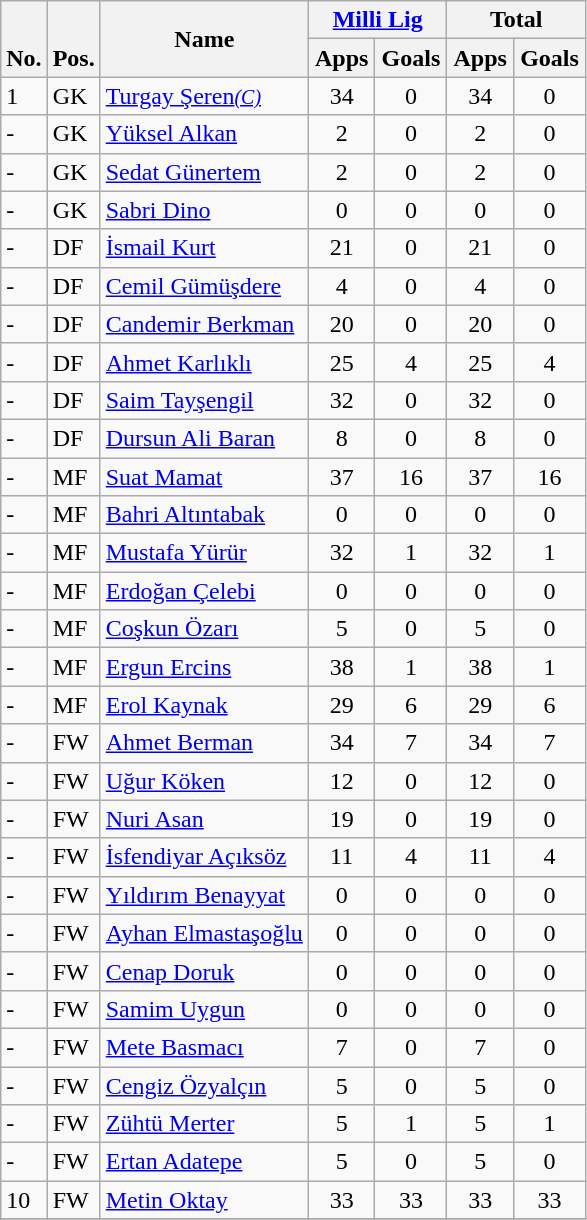<table class="wikitable" style="text-align:center">
<tr>
<th rowspan="2" valign="bottom">No.</th>
<th rowspan="2" valign="bottom">Pos.</th>
<th rowspan="2">Name</th>
<th colspan="2" width="85"><a href='#'>Milli Lig</a></th>
<th colspan="2" width="85">Total</th>
</tr>
<tr>
<th>Apps</th>
<th>Goals</th>
<th>Apps</th>
<th>Goals</th>
</tr>
<tr>
<td align="left">1</td>
<td align="left">GK</td>
<td align="left"> <a href='#'>Turgay Şeren</a><small><em><a href='#'>(C)</a></em></small></td>
<td>34</td>
<td>0</td>
<td>34</td>
<td>0</td>
</tr>
<tr>
<td align="left">-</td>
<td align="left">GK</td>
<td align="left"> <a href='#'>Yüksel Alkan</a></td>
<td>2</td>
<td>0</td>
<td>2</td>
<td>0</td>
</tr>
<tr>
<td align="left">-</td>
<td align="left">GK</td>
<td align="left"> <a href='#'>Sedat Günertem</a></td>
<td>2</td>
<td>0</td>
<td>2</td>
<td>0</td>
</tr>
<tr>
<td align="left">-</td>
<td align="left">GK</td>
<td align="left"> <a href='#'>Sabri Dino</a></td>
<td>0</td>
<td>0</td>
<td>0</td>
<td>0</td>
</tr>
<tr>
<td align="left">-</td>
<td align="left">DF</td>
<td align="left"> <a href='#'>İsmail Kurt</a></td>
<td>21</td>
<td>0</td>
<td>21</td>
<td>0</td>
</tr>
<tr>
<td align="left">-</td>
<td align="left">DF</td>
<td align="left"> <a href='#'>Cemil Gümüşdere</a></td>
<td>4</td>
<td>0</td>
<td>4</td>
<td>0</td>
</tr>
<tr>
<td align="left">-</td>
<td align="left">DF</td>
<td align="left"> <a href='#'>Candemir Berkman</a></td>
<td>20</td>
<td>0</td>
<td>20</td>
<td>0</td>
</tr>
<tr>
<td align="left">-</td>
<td align="left">DF</td>
<td align="left"> <a href='#'>Ahmet Karlıklı</a></td>
<td>25</td>
<td>4</td>
<td>25</td>
<td>4</td>
</tr>
<tr>
<td align="left">-</td>
<td align="left">DF</td>
<td align="left"> <a href='#'>Saim Tayşengil</a></td>
<td>32</td>
<td>0</td>
<td>32</td>
<td>0</td>
</tr>
<tr>
<td align="left">-</td>
<td align="left">DF</td>
<td align="left"> <a href='#'>Dursun Ali Baran</a></td>
<td>8</td>
<td>0</td>
<td>8</td>
<td>0</td>
</tr>
<tr>
<td align="left">-</td>
<td align="left">MF</td>
<td align="left"> <a href='#'>Suat Mamat</a></td>
<td>37</td>
<td>16</td>
<td>37</td>
<td>16</td>
</tr>
<tr>
<td align="left">-</td>
<td align="left">MF</td>
<td align="left"> <a href='#'>Bahri Altıntabak</a></td>
<td>0</td>
<td>0</td>
<td>0</td>
<td>0</td>
</tr>
<tr>
<td align="left">-</td>
<td align="left">MF</td>
<td align="left"> <a href='#'>Mustafa Yürür</a></td>
<td>32</td>
<td>1</td>
<td>32</td>
<td>1</td>
</tr>
<tr>
<td align="left">-</td>
<td align="left">MF</td>
<td align="left"> <a href='#'>Erdoğan Çelebi</a></td>
<td>0</td>
<td>0</td>
<td>0</td>
<td>0</td>
</tr>
<tr>
<td align="left">-</td>
<td align="left">MF</td>
<td align="left"> <a href='#'>Coşkun Özarı</a></td>
<td>5</td>
<td>0</td>
<td>5</td>
<td>0</td>
</tr>
<tr>
<td align="left">-</td>
<td align="left">MF</td>
<td align="left"> <a href='#'>Ergun Ercins</a></td>
<td>38</td>
<td>1</td>
<td>38</td>
<td>1</td>
</tr>
<tr>
<td align="left">-</td>
<td align="left">MF</td>
<td align="left"> <a href='#'>Erol Kaynak</a></td>
<td>29</td>
<td>6</td>
<td>29</td>
<td>6</td>
</tr>
<tr>
<td align="left">-</td>
<td align="left">FW</td>
<td align="left"> <a href='#'>Ahmet Berman</a></td>
<td>34</td>
<td>7</td>
<td>34</td>
<td>7</td>
</tr>
<tr>
<td align="left">-</td>
<td align="left">FW</td>
<td align="left"> <a href='#'>Uğur Köken</a></td>
<td>12</td>
<td>0</td>
<td>12</td>
<td>0</td>
</tr>
<tr>
<td align="left">-</td>
<td align="left">FW</td>
<td align="left"> <a href='#'>Nuri Asan</a></td>
<td>19</td>
<td>0</td>
<td>19</td>
<td>0</td>
</tr>
<tr>
<td align="left">-</td>
<td align="left">FW</td>
<td align="left"> <a href='#'>İsfendiyar Açıksöz</a></td>
<td>11</td>
<td>4</td>
<td>11</td>
<td>4</td>
</tr>
<tr>
<td align="left">-</td>
<td align="left">FW</td>
<td align="left"> <a href='#'>Yıldırım Benayyat</a></td>
<td>0</td>
<td>0</td>
<td>0</td>
<td>0</td>
</tr>
<tr>
<td align="left">-</td>
<td align="left">FW</td>
<td align="left"> <a href='#'>Ayhan Elmastaşoğlu</a></td>
<td>0</td>
<td>0</td>
<td>0</td>
<td>0</td>
</tr>
<tr>
<td align="left">-</td>
<td align="left">FW</td>
<td align="left"> <a href='#'>Cenap Doruk</a></td>
<td>0</td>
<td>0</td>
<td>0</td>
<td>0</td>
</tr>
<tr>
<td align="left">-</td>
<td align="left">FW</td>
<td align="left"> <a href='#'>Samim Uygun</a></td>
<td>0</td>
<td>0</td>
<td>0</td>
<td>0</td>
</tr>
<tr>
<td align="left">-</td>
<td align="left">FW</td>
<td align="left"> <a href='#'>Mete Basmacı</a></td>
<td>7</td>
<td>0</td>
<td>7</td>
<td>0</td>
</tr>
<tr>
<td align="left">-</td>
<td align="left">FW</td>
<td align="left"> <a href='#'>Cengiz Özyalçın</a></td>
<td>5</td>
<td>0</td>
<td>5</td>
<td>0</td>
</tr>
<tr>
<td align="left">-</td>
<td align="left">FW</td>
<td align="left"> <a href='#'>Zühtü Merter</a></td>
<td>5</td>
<td>1</td>
<td>5</td>
<td>1</td>
</tr>
<tr>
<td align="left">-</td>
<td align="left">FW</td>
<td align="left"> <a href='#'>Ertan Adatepe</a></td>
<td>5</td>
<td>0</td>
<td>5</td>
<td>0</td>
</tr>
<tr>
<td align="left">10</td>
<td align="left">FW</td>
<td align="left"> <a href='#'>Metin Oktay</a></td>
<td>33</td>
<td>33</td>
<td>33</td>
<td>33</td>
</tr>
<tr>
</tr>
</table>
